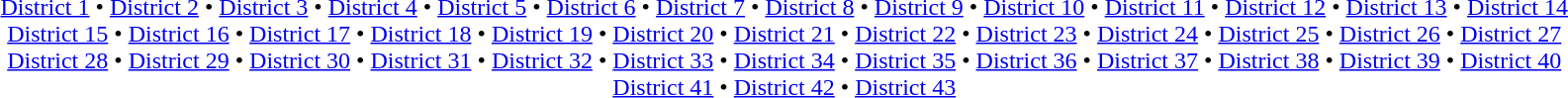<table id=toc class=toc summary=Contents>
<tr>
<td align=center><br><a href='#'>District 1</a> • <a href='#'>District 2</a> • <a href='#'>District 3</a> • <a href='#'>District 4</a> • <a href='#'>District 5</a> • <a href='#'>District 6</a> • <a href='#'>District 7</a> • <a href='#'>District 8</a> • <a href='#'>District 9</a> • <a href='#'>District 10</a> • <a href='#'>District 11</a> • <a href='#'>District 12</a> • <a href='#'>District 13</a> • <a href='#'>District 14</a><br><a href='#'>District 15</a> • <a href='#'>District 16</a> • <a href='#'>District 17</a> • <a href='#'>District 18</a> • <a href='#'>District 19</a> • <a href='#'>District 20</a> • <a href='#'>District 21</a> • <a href='#'>District 22</a> • <a href='#'>District 23</a> • <a href='#'>District 24</a> • <a href='#'>District 25</a> • <a href='#'>District 26</a> • <a href='#'>District 27</a><br><a href='#'>District 28</a> • <a href='#'>District 29</a> • <a href='#'>District 30</a> • <a href='#'>District 31</a> • <a href='#'>District 32</a> • <a href='#'>District 33</a> • <a href='#'>District 34</a> • <a href='#'>District 35</a> • <a href='#'>District 36</a> • <a href='#'>District 37</a> • <a href='#'>District 38</a> • <a href='#'>District 39</a> • <a href='#'>District 40</a><br><a href='#'>District 41</a> • <a href='#'>District 42</a> • <a href='#'>District 43</a></td>
</tr>
</table>
